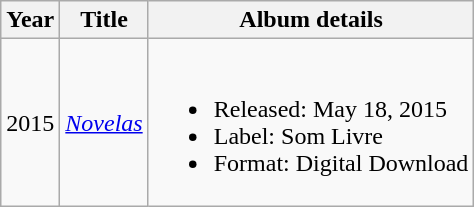<table class="wikitable">
<tr>
<th>Year</th>
<th>Title</th>
<th>Album details</th>
</tr>
<tr>
<td>2015</td>
<td><em><a href='#'>Novelas</a></em></td>
<td><br><ul><li>Released: May 18, 2015</li><li>Label: Som Livre</li><li>Format: Digital Download</li></ul></td>
</tr>
</table>
